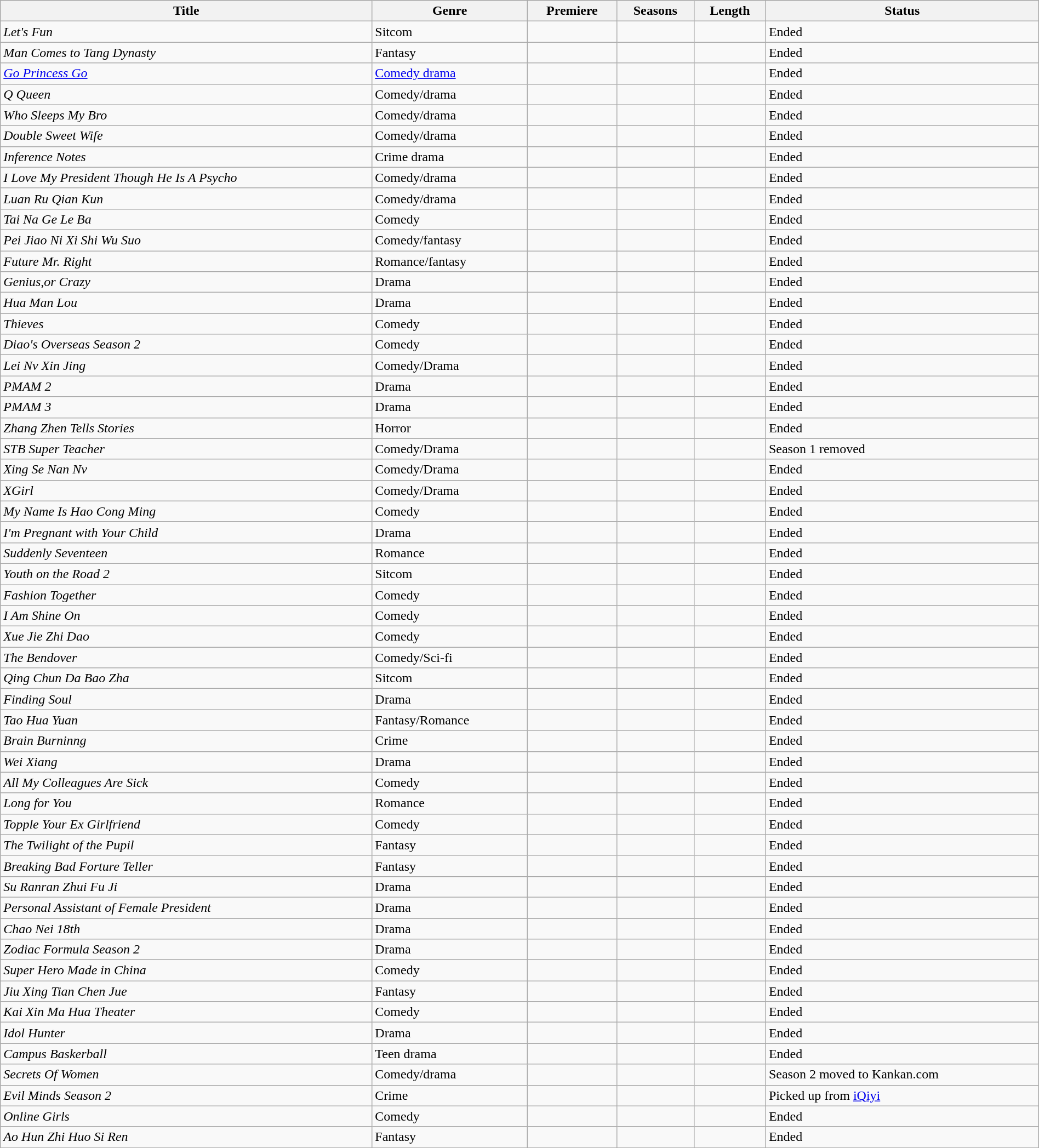<table class="wikitable sortable" style="width:100%" id="dramashows">
<tr>
<th>Title</th>
<th>Genre</th>
<th>Premiere</th>
<th>Seasons</th>
<th>Length</th>
<th>Status</th>
</tr>
<tr>
<td><em>Let's Fun</em></td>
<td>Sitcom</td>
<td></td>
<td></td>
<td></td>
<td>Ended</td>
</tr>
<tr>
<td><em>Man Comes to Tang Dynasty</em></td>
<td>Fantasy</td>
<td></td>
<td></td>
<td></td>
<td>Ended</td>
</tr>
<tr>
<td><em><a href='#'>Go Princess Go</a></em></td>
<td><a href='#'>Comedy drama</a></td>
<td></td>
<td></td>
<td></td>
<td>Ended</td>
</tr>
<tr>
<td><em>Q Queen</em></td>
<td>Comedy/drama</td>
<td></td>
<td></td>
<td></td>
<td>Ended</td>
</tr>
<tr>
<td><em>Who Sleeps My Bro</em></td>
<td>Comedy/drama</td>
<td></td>
<td></td>
<td></td>
<td>Ended</td>
</tr>
<tr>
<td><em>Double Sweet Wife</em></td>
<td>Comedy/drama</td>
<td></td>
<td></td>
<td></td>
<td>Ended</td>
</tr>
<tr>
<td><em>Inference Notes</em></td>
<td>Crime drama</td>
<td></td>
<td></td>
<td></td>
<td>Ended</td>
</tr>
<tr>
<td><em>I Love My President Though He Is A Psycho</em></td>
<td>Comedy/drama</td>
<td></td>
<td></td>
<td></td>
<td>Ended</td>
</tr>
<tr>
<td><em>Luan Ru Qian Kun</em></td>
<td>Comedy/drama</td>
<td></td>
<td></td>
<td></td>
<td>Ended</td>
</tr>
<tr>
<td><em>Tai Na Ge Le Ba</em></td>
<td>Comedy</td>
<td></td>
<td></td>
<td></td>
<td>Ended</td>
</tr>
<tr>
<td><em>Pei Jiao Ni Xi Shi Wu Suo</em></td>
<td>Comedy/fantasy</td>
<td></td>
<td></td>
<td></td>
<td>Ended</td>
</tr>
<tr>
<td><em>Future Mr. Right</em></td>
<td>Romance/fantasy</td>
<td></td>
<td></td>
<td></td>
<td>Ended</td>
</tr>
<tr>
<td><em>Genius,or Crazy</em></td>
<td>Drama</td>
<td></td>
<td></td>
<td></td>
<td>Ended</td>
</tr>
<tr>
<td><em>Hua Man Lou</em></td>
<td>Drama</td>
<td></td>
<td></td>
<td></td>
<td>Ended</td>
</tr>
<tr>
<td><em>Thieves</em></td>
<td>Comedy</td>
<td></td>
<td></td>
<td></td>
<td>Ended</td>
</tr>
<tr>
<td><em>Diao's Overseas Season 2</em> </td>
<td>Comedy</td>
<td></td>
<td></td>
<td></td>
<td>Ended</td>
</tr>
<tr>
<td><em>Lei Nv Xin Jing</em></td>
<td>Comedy/Drama</td>
<td></td>
<td></td>
<td></td>
<td>Ended</td>
</tr>
<tr>
<td><em>PMAM 2</em></td>
<td>Drama</td>
<td></td>
<td></td>
<td></td>
<td>Ended</td>
</tr>
<tr>
<td><em>PMAM 3</em></td>
<td>Drama</td>
<td></td>
<td></td>
<td></td>
<td>Ended</td>
</tr>
<tr>
<td><em>Zhang Zhen Tells Stories</em></td>
<td>Horror</td>
<td></td>
<td></td>
<td></td>
<td>Ended</td>
</tr>
<tr>
<td><em>STB Super Teacher</em></td>
<td>Comedy/Drama</td>
<td></td>
<td></td>
<td></td>
<td>Season 1 removed</td>
</tr>
<tr>
<td><em>Xing Se Nan Nv</em></td>
<td>Comedy/Drama</td>
<td></td>
<td></td>
<td></td>
<td>Ended</td>
</tr>
<tr>
<td><em>XGirl</em></td>
<td>Comedy/Drama</td>
<td></td>
<td></td>
<td></td>
<td>Ended</td>
</tr>
<tr>
<td><em>My Name Is Hao Cong Ming</em></td>
<td>Comedy</td>
<td></td>
<td></td>
<td></td>
<td>Ended</td>
</tr>
<tr>
<td><em>I'm Pregnant with Your Child</em></td>
<td>Drama</td>
<td></td>
<td></td>
<td></td>
<td>Ended</td>
</tr>
<tr>
<td><em>Suddenly Seventeen</em></td>
<td>Romance</td>
<td></td>
<td></td>
<td></td>
<td>Ended</td>
</tr>
<tr>
<td><em>Youth on the Road 2</em></td>
<td>Sitcom</td>
<td></td>
<td></td>
<td></td>
<td>Ended</td>
</tr>
<tr>
<td><em>Fashion Together</em></td>
<td>Comedy</td>
<td></td>
<td></td>
<td></td>
<td>Ended</td>
</tr>
<tr>
<td><em>I Am Shine On</em></td>
<td>Comedy</td>
<td></td>
<td></td>
<td></td>
<td>Ended</td>
</tr>
<tr>
<td><em>Xue Jie Zhi Dao</em></td>
<td>Comedy</td>
<td></td>
<td></td>
<td></td>
<td>Ended</td>
</tr>
<tr>
<td><em>The Bendover</em></td>
<td>Comedy/Sci-fi</td>
<td></td>
<td></td>
<td></td>
<td>Ended</td>
</tr>
<tr>
<td><em>Qing Chun Da Bao Zha</em></td>
<td>Sitcom</td>
<td></td>
<td></td>
<td></td>
<td>Ended</td>
</tr>
<tr>
<td><em>Finding Soul</em></td>
<td>Drama</td>
<td></td>
<td></td>
<td></td>
<td>Ended</td>
</tr>
<tr>
<td><em>Tao Hua Yuan</em></td>
<td>Fantasy/Romance</td>
<td></td>
<td></td>
<td></td>
<td>Ended</td>
</tr>
<tr>
<td><em>Brain Burninng</em></td>
<td>Crime</td>
<td></td>
<td></td>
<td></td>
<td>Ended</td>
</tr>
<tr>
<td><em>Wei Xiang</em></td>
<td>Drama</td>
<td></td>
<td></td>
<td></td>
<td>Ended</td>
</tr>
<tr>
<td><em>All My Colleagues Are Sick</em></td>
<td>Comedy</td>
<td></td>
<td></td>
<td></td>
<td>Ended</td>
</tr>
<tr>
<td><em>Long for You</em></td>
<td>Romance</td>
<td></td>
<td></td>
<td></td>
<td>Ended</td>
</tr>
<tr>
<td><em>Topple Your Ex Girlfriend</em></td>
<td>Comedy</td>
<td></td>
<td></td>
<td></td>
<td>Ended</td>
</tr>
<tr>
<td><em>The Twilight of the Pupil</em></td>
<td>Fantasy</td>
<td></td>
<td></td>
<td></td>
<td>Ended</td>
</tr>
<tr>
<td><em>Breaking Bad Forture Teller</em></td>
<td>Fantasy</td>
<td></td>
<td></td>
<td></td>
<td>Ended</td>
</tr>
<tr>
<td><em>Su Ranran Zhui Fu Ji</em></td>
<td>Drama</td>
<td></td>
<td></td>
<td></td>
<td>Ended</td>
</tr>
<tr>
<td><em>Personal Assistant of Female President</em></td>
<td>Drama</td>
<td></td>
<td></td>
<td></td>
<td>Ended</td>
</tr>
<tr>
<td><em>Chao Nei 18th</em></td>
<td>Drama</td>
<td></td>
<td></td>
<td></td>
<td>Ended</td>
</tr>
<tr>
<td><em>Zodiac Formula Season 2</em></td>
<td>Drama</td>
<td></td>
<td></td>
<td></td>
<td>Ended</td>
</tr>
<tr>
<td><em>Super Hero Made in China</em></td>
<td>Comedy</td>
<td></td>
<td></td>
<td></td>
<td>Ended</td>
</tr>
<tr>
<td><em>Jiu Xing Tian Chen Jue</em></td>
<td>Fantasy</td>
<td></td>
<td></td>
<td></td>
<td>Ended</td>
</tr>
<tr>
<td><em>Kai Xin Ma Hua Theater</em></td>
<td>Comedy</td>
<td></td>
<td></td>
<td></td>
<td>Ended</td>
</tr>
<tr>
<td><em>Idol Hunter</em></td>
<td>Drama</td>
<td></td>
<td></td>
<td></td>
<td>Ended</td>
</tr>
<tr>
<td><em>Campus Baskerball</em></td>
<td>Teen drama</td>
<td></td>
<td></td>
<td></td>
<td>Ended</td>
</tr>
<tr>
<td><em>Secrets Of Women</em></td>
<td>Comedy/drama</td>
<td></td>
<td></td>
<td></td>
<td>Season 2 moved to Kankan.com</td>
</tr>
<tr>
<td><em>Evil Minds Season 2</em></td>
<td>Crime</td>
<td></td>
<td></td>
<td></td>
<td>Picked up from <a href='#'>iQiyi</a></td>
</tr>
<tr>
<td><em>Online Girls</em></td>
<td>Comedy</td>
<td></td>
<td></td>
<td></td>
<td>Ended</td>
</tr>
<tr>
<td><em>Ao Hun Zhi Huo Si Ren</em></td>
<td>Fantasy</td>
<td></td>
<td></td>
<td></td>
<td>Ended</td>
</tr>
<tr>
</tr>
</table>
